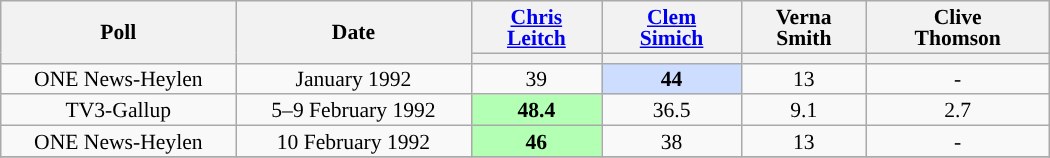<table class="wikitable" style="width:700px;font-size:90%;line-height:14px;text-align:center;">
<tr style="height:32px">
<th style="width:150px;" rowspan="2">Poll</th>
<th style="width:150px;" rowspan="2">Date</th>
<th><a href='#'>Chris<br>Leitch</a></th>
<th><a href='#'>Clem <br>Simich</a></th>
<th>Verna<br>Smith</th>
<th>Clive<br>Thomson</th>
</tr>
<tr>
<th class="unsortable" style="color:inherit;background:"></th>
<th class="unsortable" style="color:inherit;background:"></th>
<th class="unsortable" style="color:inherit;background:"></th>
<th class="unsortable" style="color:inherit;background:"></th>
</tr>
<tr>
<td>ONE News-Heylen</td>
<td>January 1992</td>
<td>39</td>
<td style="background:#CCDDFF"><strong>44</strong></td>
<td>13</td>
<td>-</td>
</tr>
<tr>
<td>TV3-Gallup</td>
<td>5–9 February 1992</td>
<td style="background:#B3FFB3"><strong>48.4</strong></td>
<td>36.5</td>
<td>9.1</td>
<td>2.7</td>
</tr>
<tr>
<td>ONE News-Heylen</td>
<td>10 February 1992</td>
<td style="background:#B3FFB3"><strong>46</strong></td>
<td>38</td>
<td>13</td>
<td>-</td>
</tr>
<tr>
</tr>
</table>
